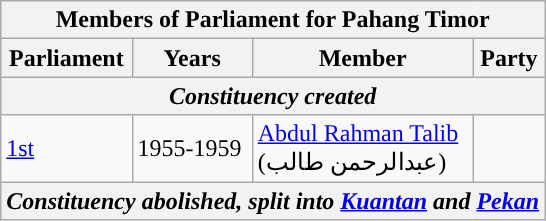<table class="wikitable">
<tr>
<th colspan="4">Members of Parliament for Pahang Timor</th>
</tr>
<tr>
<th>Parliament</th>
<th>Years</th>
<th>Member</th>
<th>Party</th>
</tr>
<tr>
<th colspan="4"><em>Constituency created</em></th>
</tr>
<tr>
<td><a href='#'>1st</a></td>
<td>1955-1959</td>
<td><a href='#'>Abdul Rahman Talib</a> <br> (عبدالرحمن طالب)</td>
<td></td>
</tr>
<tr>
<th colspan="4"><em>Constituency abolished, split into <a href='#'>Kuantan</a> and <a href='#'>Pekan</a></em></th>
</tr>
</table>
